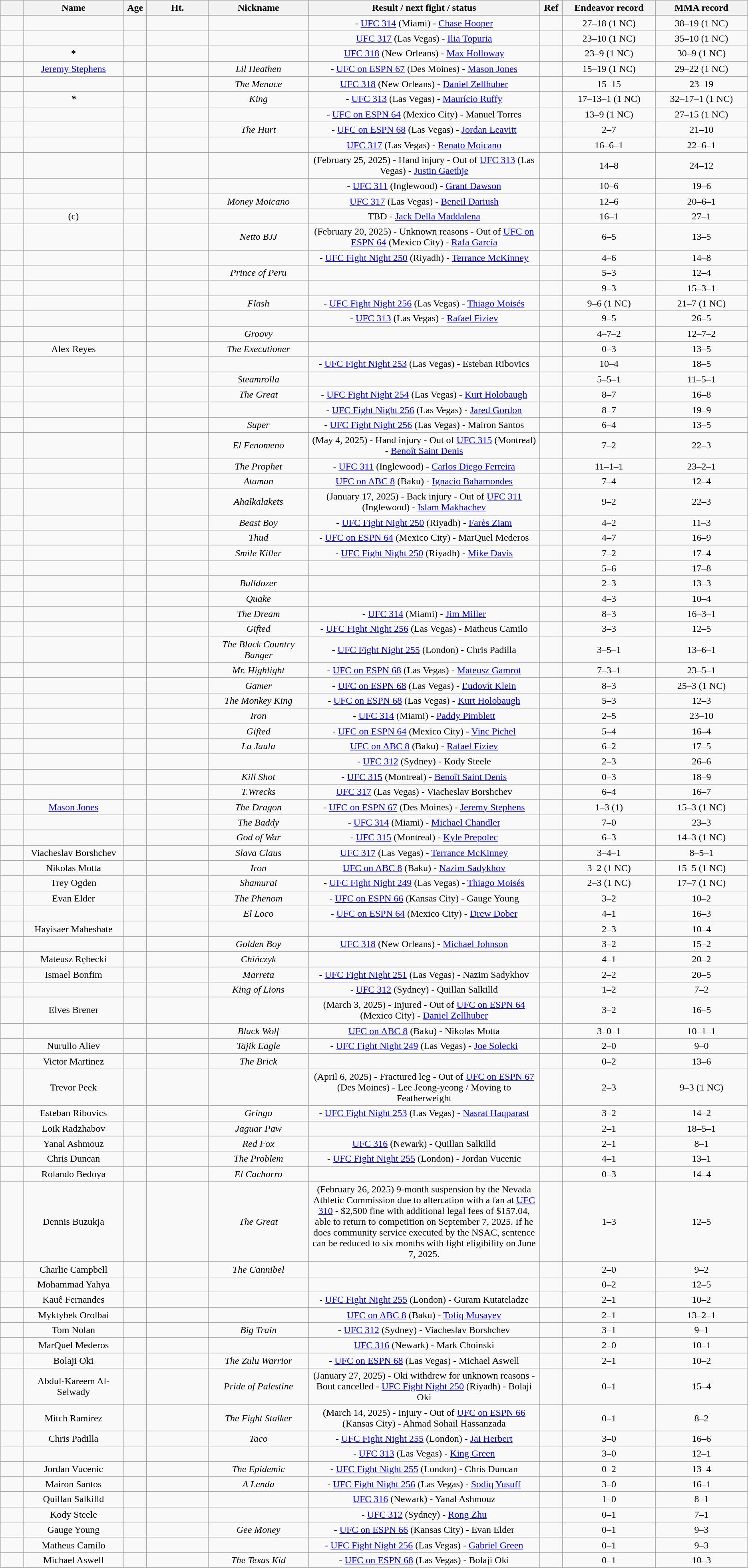<table class="wikitable sortable" style="text-align:center">
<tr>
<th width=3%></th>
<th width=13%>Name</th>
<th width=3%>Age</th>
<th width=8%>Ht.</th>
<th width=13%>Nickname</th>
<th width=30%>Result / next fight / status</th>
<th width=3%>Ref</th>
<th width=12%>Endeavor record</th>
<th width=12%>MMA record</th>
</tr>
<tr>
<td></td>
<td></td>
<td></td>
<td></td>
<td><em></em></td>
<td> - <a href='#'>UFC 314</a> (Miami) - <a href='#'>Chase Hooper</a></td>
<td></td>
<td>27–18 (1 NC)</td>
<td>38–19 (1 NC)</td>
</tr>
<tr>
<td></td>
<td></td>
<td></td>
<td></td>
<td><em></em></td>
<td><a href='#'>UFC 317</a> (Las Vegas) - <a href='#'>Ilia Topuria</a></td>
<td></td>
<td>23–10 (1 NC)</td>
<td>35–10 (1 NC)</td>
</tr>
<tr>
<td></td>
<td> <strong>*</strong></td>
<td></td>
<td></td>
<td><em></em></td>
<td><a href='#'>UFC 318</a> (New Orleans) - <a href='#'>Max Holloway</a></td>
<td></td>
<td>23–9 (1 NC)</td>
<td>30–9 (1 NC)</td>
</tr>
<tr>
<td></td>
<td><a href='#'>Jeremy Stephens</a></td>
<td></td>
<td></td>
<td><em>Lil Heathen</em></td>
<td> - <a href='#'>UFC on ESPN 67</a> (Des Moines) - <a href='#'>Mason Jones</a></td>
<td></td>
<td>15–19 (1 NC)</td>
<td>29–22 (1 NC)</td>
</tr>
<tr>
<td></td>
<td></td>
<td></td>
<td></td>
<td><em>The Menace</em></td>
<td><a href='#'>UFC 318</a> (New Orleans) - <a href='#'>Daniel Zellhuber</a></td>
<td></td>
<td>15–15</td>
<td>23–19</td>
</tr>
<tr>
<td></td>
<td><strong><em> *</em></strong></td>
<td></td>
<td></td>
<td><em>King</em></td>
<td> - <a href='#'>UFC 313</a> (Las Vegas) - <a href='#'>Maurício Ruffy</a></td>
<td></td>
<td>17–13–1 (1 NC)</td>
<td>32–17–1 (1 NC)</td>
</tr>
<tr>
<td></td>
<td></td>
<td></td>
<td></td>
<td></td>
<td> - <a href='#'>UFC on ESPN 64</a> (Mexico City) - Manuel Torres</td>
<td></td>
<td>13–9 (1 NC)</td>
<td>27–15 (1 NC)</td>
</tr>
<tr>
<td></td>
<td></td>
<td></td>
<td></td>
<td><em>The Hurt</em></td>
<td> - <a href='#'>UFC on ESPN 68</a> (Las Vegas) - <a href='#'>Jordan Leavitt</a></td>
<td></td>
<td>2–7</td>
<td>21–10</td>
</tr>
<tr>
<td></td>
<td></td>
<td></td>
<td></td>
<td></td>
<td><a href='#'>UFC 317</a> (Las Vegas) - <a href='#'>Renato Moicano</a></td>
<td></td>
<td>16–6–1</td>
<td>22–6–1</td>
</tr>
<tr>
<td></td>
<td></td>
<td></td>
<td></td>
<td><em></em></td>
<td>(February 25, 2025) - Hand injury - Out of <a href='#'>UFC 313</a> (Las Vegas) - <a href='#'>Justin Gaethje</a></td>
<td></td>
<td>14–8</td>
<td>24–12</td>
</tr>
<tr>
<td></td>
<td></td>
<td></td>
<td></td>
<td></td>
<td> - <a href='#'>UFC 311</a> (Inglewood) - <a href='#'>Grant Dawson</a></td>
<td></td>
<td>10–6</td>
<td>19–6</td>
</tr>
<tr>
<td></td>
<td></td>
<td></td>
<td></td>
<td><em>Money Moicano</em></td>
<td><a href='#'>UFC 317</a> (Las Vegas) - <a href='#'>Beneil Dariush</a></td>
<td></td>
<td>12–6</td>
<td>20–6–1</td>
</tr>
<tr>
<td></td>
<td> (c)</td>
<td></td>
<td></td>
<td></td>
<td>TBD - <a href='#'>Jack Della Maddalena</a></td>
<td></td>
<td>16–1</td>
<td>27–1</td>
</tr>
<tr>
<td></td>
<td></td>
<td></td>
<td></td>
<td><em>Netto BJJ</em></td>
<td>(February 20, 2025) - Unknown reasons - Out of <a href='#'>UFC on ESPN 64</a> (Mexico City) - <a href='#'>Rafa García</a></td>
<td></td>
<td>6–5</td>
<td>13–5</td>
</tr>
<tr>
<td></td>
<td></td>
<td></td>
<td></td>
<td><em></em></td>
<td> - <a href='#'>UFC Fight Night 250</a> (Riyadh) - <a href='#'>Terrance McKinney</a></td>
<td></td>
<td>4–6</td>
<td>14–8</td>
</tr>
<tr>
<td></td>
<td></td>
<td></td>
<td></td>
<td><em>Prince of Peru</em></td>
<td></td>
<td></td>
<td>5–3</td>
<td>12–4</td>
</tr>
<tr>
<td></td>
<td></td>
<td></td>
<td></td>
<td></td>
<td></td>
<td></td>
<td>9–3</td>
<td>15–3–1</td>
</tr>
<tr>
<td></td>
<td></td>
<td></td>
<td></td>
<td><em>Flash</em></td>
<td> - <a href='#'>UFC Fight Night 256</a> (Las Vegas) - <a href='#'>Thiago Moisés</a></td>
<td></td>
<td>9–6 (1 NC)</td>
<td>21–7 (1 NC)</td>
</tr>
<tr>
<td></td>
<td></td>
<td></td>
<td></td>
<td><em></em></td>
<td> - <a href='#'>UFC 313</a> (Las Vegas) - <a href='#'>Rafael Fiziev</a></td>
<td></td>
<td>9–5</td>
<td>26–5</td>
</tr>
<tr>
<td></td>
<td></td>
<td></td>
<td></td>
<td><em>Groovy</em></td>
<td></td>
<td></td>
<td>4–7–2</td>
<td>12–7–2</td>
</tr>
<tr>
<td></td>
<td>Alex Reyes</td>
<td></td>
<td></td>
<td><em>The Executioner</em></td>
<td></td>
<td></td>
<td>0–3</td>
<td>13–5</td>
</tr>
<tr>
<td></td>
<td></td>
<td></td>
<td></td>
<td></td>
<td> - <a href='#'>UFC Fight Night 253</a> (Las Vegas) - Esteban Ribovics</td>
<td></td>
<td>10–4</td>
<td>18–5</td>
</tr>
<tr>
<td></td>
<td></td>
<td></td>
<td></td>
<td><em>Steamrolla</em></td>
<td></td>
<td></td>
<td>5–5–1</td>
<td>11–5–1</td>
</tr>
<tr>
<td></td>
<td></td>
<td></td>
<td></td>
<td><em>The Great</em></td>
<td> - <a href='#'>UFC Fight Night 254</a> (Las Vegas) - <a href='#'>Kurt Holobaugh</a></td>
<td></td>
<td>8–7</td>
<td>16–8</td>
</tr>
<tr>
<td></td>
<td></td>
<td></td>
<td></td>
<td></td>
<td> - <a href='#'>UFC Fight Night 256</a> (Las Vegas) - <a href='#'>Jared Gordon</a></td>
<td></td>
<td>8–7</td>
<td>19–9</td>
</tr>
<tr>
<td></td>
<td></td>
<td></td>
<td></td>
<td><em>Super</em></td>
<td> - <a href='#'>UFC Fight Night 256</a> (Las Vegas) - Mairon Santos</td>
<td></td>
<td>6–4</td>
<td>13–5</td>
</tr>
<tr>
<td></td>
<td></td>
<td></td>
<td></td>
<td><em>El Fenomeno</em></td>
<td>(May 4, 2025) - Hand injury - Out of <a href='#'>UFC 315</a> (Montreal) - <a href='#'>Benoît Saint Denis</a></td>
<td></td>
<td>7–2</td>
<td>22–3</td>
</tr>
<tr>
<td></td>
<td></td>
<td></td>
<td></td>
<td><em>The Prophet</em></td>
<td> - <a href='#'>UFC 311</a> (Inglewood) - <a href='#'>Carlos Diego Ferreira</a></td>
<td></td>
<td>11–1–1</td>
<td>23–2–1</td>
</tr>
<tr>
<td></td>
<td></td>
<td></td>
<td></td>
<td><em>Ataman</em></td>
<td><a href='#'>UFC on ABC 8</a>  (Baku) - <a href='#'>Ignacio Bahamondes</a></td>
<td></td>
<td>7–4</td>
<td>12–4</td>
</tr>
<tr>
<td></td>
<td></td>
<td></td>
<td></td>
<td><em>Ahalkalakets</em></td>
<td>(January 17, 2025) - Back injury - Out of <a href='#'>UFC 311</a> (Inglewood) - <a href='#'>Islam Makhachev</a></td>
<td></td>
<td>9–2</td>
<td>22–3</td>
</tr>
<tr>
<td></td>
<td></td>
<td></td>
<td></td>
<td><em>Beast Boy</em></td>
<td> - <a href='#'>UFC Fight Night 250</a> (Riyadh) - <a href='#'>Farès Ziam</a></td>
<td></td>
<td>4–2</td>
<td>11–3</td>
</tr>
<tr>
<td></td>
<td></td>
<td></td>
<td></td>
<td><em>Thud</em></td>
<td> - <a href='#'>UFC on ESPN 64</a> (Mexico City) - MarQuel Mederos</td>
<td></td>
<td>4–7</td>
<td>16–9</td>
</tr>
<tr>
<td></td>
<td></td>
<td></td>
<td></td>
<td><em>Smile Killer</em></td>
<td> - <a href='#'>UFC Fight Night 250</a> (Riyadh) - <a href='#'>Mike Davis</a></td>
<td></td>
<td>7–2</td>
<td>17–4</td>
</tr>
<tr>
<td></td>
<td></td>
<td></td>
<td></td>
<td></td>
<td></td>
<td></td>
<td>5–6</td>
<td>17–8</td>
</tr>
<tr>
<td></td>
<td></td>
<td></td>
<td></td>
<td><em>Bulldozer</em></td>
<td></td>
<td></td>
<td>2–3</td>
<td>13–3</td>
</tr>
<tr>
<td></td>
<td></td>
<td></td>
<td></td>
<td><em>Quake</em></td>
<td></td>
<td></td>
<td>4–3</td>
<td>10–4</td>
</tr>
<tr>
<td></td>
<td></td>
<td></td>
<td></td>
<td><em>The Dream</em></td>
<td> - <a href='#'>UFC 314</a> (Miami) - <a href='#'>Jim Miller</a></td>
<td></td>
<td>8–3</td>
<td>16–3–1</td>
</tr>
<tr>
<td></td>
<td></td>
<td></td>
<td></td>
<td><em>Gifted</em></td>
<td> - <a href='#'>UFC Fight Night 256</a> (Las Vegas) - Matheus Camilo</td>
<td></td>
<td>3–3</td>
<td>12–5</td>
</tr>
<tr>
<td></td>
<td></td>
<td></td>
<td></td>
<td><em>The Black Country Banger</em></td>
<td> - <a href='#'>UFC Fight Night 255</a> (London) - Chris Padilla</td>
<td></td>
<td>3–5–1</td>
<td>13–6–1</td>
</tr>
<tr>
<td></td>
<td></td>
<td></td>
<td></td>
<td><em>Mr. Highlight</em></td>
<td> - <a href='#'>UFC on ESPN 68</a> (Las Vegas) - <a href='#'>Mateusz Gamrot</a></td>
<td></td>
<td>7–3–1</td>
<td>23–5–1</td>
</tr>
<tr>
<td></td>
<td></td>
<td></td>
<td></td>
<td><em>Gamer</em></td>
<td> - <a href='#'>UFC on ESPN 68</a> (Las Vegas) - <a href='#'>Ľudovít Klein</a></td>
<td></td>
<td>8–3</td>
<td>25–3 (1 NC)</td>
</tr>
<tr>
<td></td>
<td></td>
<td></td>
<td></td>
<td><em>The Monkey King</em></td>
<td> - <a href='#'>UFC on ESPN 68</a> (Las Vegas) - <a href='#'>Kurt Holobaugh</a></td>
<td></td>
<td>5–3</td>
<td>12–3</td>
</tr>
<tr>
<td></td>
<td></td>
<td></td>
<td></td>
<td><em>Iron</em></td>
<td> - <a href='#'>UFC 314</a> (Miami) - <a href='#'>Paddy Pimblett</a></td>
<td></td>
<td>2–5</td>
<td>23–10</td>
</tr>
<tr>
<td></td>
<td></td>
<td></td>
<td></td>
<td><em>Gifted</em></td>
<td> - <a href='#'>UFC on ESPN 64</a> (Mexico City) - <a href='#'>Vinc Pichel</a></td>
<td></td>
<td>5–4</td>
<td>16–4</td>
</tr>
<tr>
<td></td>
<td></td>
<td></td>
<td></td>
<td><em>La Jaula</em></td>
<td><a href='#'>UFC on ABC 8</a>  (Baku) - <a href='#'>Rafael Fiziev</a></td>
<td></td>
<td>6–2</td>
<td>17–5</td>
</tr>
<tr>
<td></td>
<td></td>
<td></td>
<td></td>
<td></td>
<td> - <a href='#'>UFC 312</a> (Sydney) - Kody Steele</td>
<td></td>
<td>2–3</td>
<td>26–6</td>
</tr>
<tr>
<td></td>
<td></td>
<td></td>
<td></td>
<td><em>Kill Shot</em></td>
<td> - <a href='#'>UFC 315</a> (Montreal) - <a href='#'>Benoît Saint Denis</a></td>
<td></td>
<td>0–3</td>
<td>18–9</td>
</tr>
<tr>
<td></td>
<td></td>
<td></td>
<td></td>
<td><em>T.Wrecks</em></td>
<td><a href='#'>UFC 317</a> (Las Vegas) - Viacheslav Borshchev</td>
<td></td>
<td>6–4</td>
<td>16–7</td>
</tr>
<tr>
<td></td>
<td><a href='#'>Mason Jones</a></td>
<td></td>
<td></td>
<td><em>The Dragon</em></td>
<td> - <a href='#'>UFC on ESPN 67</a> (Des Moines) - <a href='#'>Jeremy Stephens</a></td>
<td></td>
<td>1–3 (1)</td>
<td>15–3 (1 NC)</td>
</tr>
<tr>
<td></td>
<td></td>
<td></td>
<td></td>
<td><em>The Baddy</em></td>
<td> - <a href='#'>UFC 314</a> (Miami) - <a href='#'>Michael Chandler</a></td>
<td></td>
<td>7–0</td>
<td>23–3</td>
</tr>
<tr>
<td></td>
<td></td>
<td></td>
<td></td>
<td><em>God of War</em></td>
<td> - <a href='#'>UFC 315</a> (Montreal) - <a href='#'>Kyle Prepolec</a></td>
<td></td>
<td>6–3</td>
<td>14–3 (1 NC)</td>
</tr>
<tr>
<td></td>
<td>Viacheslav Borshchev</td>
<td></td>
<td></td>
<td><em>Slava Claus</em></td>
<td><a href='#'>UFC 317</a> (Las Vegas) - <a href='#'>Terrance McKinney</a></td>
<td></td>
<td>3–4–1</td>
<td>8–5–1</td>
</tr>
<tr>
<td></td>
<td>Nikolas Motta</td>
<td></td>
<td></td>
<td><em>Iron</em></td>
<td><a href='#'>UFC on ABC 8</a> (Baku) - <a href='#'>Nazim Sadykhov</a></td>
<td></td>
<td>3–2 (1 NC)</td>
<td>15–5 (1 NC)</td>
</tr>
<tr>
<td></td>
<td>Trey Ogden</td>
<td></td>
<td></td>
<td><em>Shamurai</em></td>
<td> - <a href='#'>UFC Fight Night 249</a> (Las Vegas) - <a href='#'>Thiago Moisés</a></td>
<td></td>
<td>2–3 (1 NC)</td>
<td>17–7 (1 NC)</td>
</tr>
<tr>
<td></td>
<td>Evan Elder</td>
<td></td>
<td></td>
<td><em>The Phenom</em></td>
<td> - <a href='#'>UFC on ESPN 66</a> (Kansas City) - Gauge Young</td>
<td></td>
<td>3–2</td>
<td>10–2</td>
</tr>
<tr>
<td></td>
<td></td>
<td></td>
<td></td>
<td><em>El Loco</em></td>
<td> - <a href='#'>UFC on ESPN 64</a> (Mexico City) - <a href='#'>Drew Dober</a></td>
<td></td>
<td>4–1</td>
<td>16–3</td>
</tr>
<tr>
<td></td>
<td>Hayisaer Maheshate</td>
<td></td>
<td></td>
<td></td>
<td></td>
<td></td>
<td>2–3</td>
<td>10–4</td>
</tr>
<tr>
<td></td>
<td></td>
<td></td>
<td></td>
<td><em>Golden Boy</em></td>
<td><a href='#'>UFC 318</a> (New Orleans) - <a href='#'>Michael Johnson</a></td>
<td></td>
<td>3–2</td>
<td>15–2</td>
</tr>
<tr>
<td></td>
<td>Mateusz Rębecki</td>
<td></td>
<td></td>
<td><em>Chińczyk</em></td>
<td></td>
<td></td>
<td>4–1</td>
<td>20–2</td>
</tr>
<tr>
<td></td>
<td>Ismael Bonfim</td>
<td></td>
<td></td>
<td><em>Marreta</em></td>
<td> - <a href='#'>UFC Fight Night 251</a> (Las Vegas) - Nazim Sadykhov</td>
<td></td>
<td>2–2</td>
<td>20–5</td>
</tr>
<tr>
<td></td>
<td></td>
<td></td>
<td></td>
<td><em>King of Lions</em></td>
<td> - <a href='#'>UFC 312</a> (Sydney) - Quillan Salkilld</td>
<td></td>
<td>1–2</td>
<td>7–2</td>
</tr>
<tr>
<td></td>
<td>Elves Brener</td>
<td></td>
<td></td>
<td></td>
<td>(March 3, 2025) - Injured - Out of <a href='#'>UFC on ESPN 64</a> (Mexico City) - <a href='#'>Daniel Zellhuber</a></td>
<td></td>
<td>3–2</td>
<td>16–5</td>
</tr>
<tr>
<td></td>
<td></td>
<td></td>
<td></td>
<td><em>Black Wolf</em></td>
<td><a href='#'>UFC on ABC 8</a> (Baku) - Nikolas Motta</td>
<td></td>
<td>3–0–1</td>
<td>10–1–1</td>
</tr>
<tr>
<td></td>
<td>Nurullo Aliev</td>
<td></td>
<td></td>
<td><em>Tajik Eagle</em></td>
<td> - <a href='#'>UFC Fight Night 249</a> (Las Vegas) - <a href='#'>Joe Solecki</a></td>
<td></td>
<td>2–0</td>
<td>9–0</td>
</tr>
<tr>
<td></td>
<td>Victor Martinez</td>
<td></td>
<td></td>
<td><em>The Brick</em></td>
<td></td>
<td></td>
<td>0–2</td>
<td>13–6</td>
</tr>
<tr>
<td></td>
<td>Trevor Peek</td>
<td></td>
<td></td>
<td></td>
<td>(April 6, 2025) - Fractured leg - Out of <a href='#'>UFC on ESPN 67</a> (Des Moines) - Lee Jeong-yeong / Moving to Featherweight</td>
<td></td>
<td>2–3</td>
<td>9–3 (1 NC)</td>
</tr>
<tr>
<td></td>
<td>Esteban Ribovics</td>
<td></td>
<td></td>
<td><em>Gringo</em></td>
<td> - <a href='#'>UFC Fight Night 253</a> (Las Vegas) - <a href='#'>Nasrat Haqparast</a></td>
<td></td>
<td>3–2</td>
<td>14–2</td>
</tr>
<tr>
<td></td>
<td>Loik Radzhabov</td>
<td></td>
<td></td>
<td><em>Jaguar Paw</em></td>
<td></td>
<td></td>
<td>2–1</td>
<td>18–5–1</td>
</tr>
<tr>
<td></td>
<td>Yanal Ashmouz</td>
<td></td>
<td></td>
<td><em>Red Fox</em></td>
<td><a href='#'>UFC 316</a> (Newark) - Quillan Salkilld</td>
<td></td>
<td>2–1</td>
<td>8–1</td>
</tr>
<tr>
<td></td>
<td>Chris Duncan</td>
<td></td>
<td></td>
<td><em>The Problem</em></td>
<td> - <a href='#'>UFC Fight Night 255</a> (London) - Jordan Vucenic</td>
<td></td>
<td>4–1</td>
<td>13–1</td>
</tr>
<tr>
<td></td>
<td>Rolando Bedoya</td>
<td></td>
<td></td>
<td><em>El Cachorro</em></td>
<td></td>
<td></td>
<td>0–3</td>
<td>14–4</td>
</tr>
<tr>
<td></td>
<td>Dennis Buzukja</td>
<td></td>
<td></td>
<td><em>The Great</em></td>
<td>(February 26, 2025) 9-month suspension by the Nevada Athletic Commission due to altercation with a fan at <a href='#'>UFC 310</a> - $2,500 fine with additional legal fees of $157.04, able to return to competition on September 7, 2025. If he does community service executed by the NSAC, sentence can be reduced to six months with fight eligibility on June 7, 2025.</td>
<td></td>
<td>1–3</td>
<td>12–5</td>
</tr>
<tr>
<td></td>
<td>Charlie Campbell</td>
<td></td>
<td></td>
<td><em>The Cannibel</em></td>
<td></td>
<td></td>
<td>2–0</td>
<td>9–2</td>
</tr>
<tr>
<td></td>
<td>Mohammad Yahya</td>
<td></td>
<td></td>
<td></td>
<td></td>
<td></td>
<td>0–2</td>
<td>12–5</td>
</tr>
<tr>
<td></td>
<td>Kauê Fernandes</td>
<td></td>
<td></td>
<td></td>
<td> - <a href='#'>UFC Fight Night 255</a> (London) - Guram Kutateladze</td>
<td></td>
<td>2–1</td>
<td>10–2</td>
</tr>
<tr>
<td></td>
<td>Myktybek Orolbai</td>
<td></td>
<td></td>
<td></td>
<td><a href='#'>UFC on ABC 8</a> (Baku) - <a href='#'>Tofiq Musayev</a></td>
<td></td>
<td>2–1</td>
<td>13–2–1</td>
</tr>
<tr>
<td></td>
<td>Tom Nolan</td>
<td></td>
<td></td>
<td><em>Big Train</em></td>
<td> - <a href='#'>UFC 312</a> (Sydney) - Viacheslav Borshchev</td>
<td></td>
<td>3–1</td>
<td>9–1</td>
</tr>
<tr>
<td></td>
<td>MarQuel Mederos</td>
<td></td>
<td></td>
<td></td>
<td><a href='#'>UFC 316</a> (Newark) - Mark Choinski</td>
<td></td>
<td>2–0</td>
<td>10–1</td>
</tr>
<tr>
<td></td>
<td>Bolaji Oki</td>
<td></td>
<td></td>
<td><em>The Zulu Warrior</em></td>
<td> - <a href='#'>UFC on ESPN 68</a> (Las Vegas) - Michael Aswell</td>
<td></td>
<td>2–1</td>
<td>10–2</td>
</tr>
<tr>
<td></td>
<td>Abdul-Kareem Al-Selwady</td>
<td></td>
<td></td>
<td><em>Pride of Palestine</em></td>
<td>(January 27, 2025) - Oki withdrew for unknown reasons - Bout cancelled - <a href='#'>UFC Fight Night 250</a> (Riyadh) - Bolaji Oki</td>
<td></td>
<td>0–1</td>
<td>15–4</td>
</tr>
<tr>
<td></td>
<td>Mitch Ramirez</td>
<td></td>
<td></td>
<td><em>The Fight Stalker</em></td>
<td>(March 14, 2025) - Injury - Out of <a href='#'>UFC on ESPN 66</a> (Kansas City) - Ahmad Sohail Hassanzada</td>
<td></td>
<td>0–1</td>
<td>8–2</td>
</tr>
<tr>
<td></td>
<td>Chris Padilla</td>
<td></td>
<td></td>
<td><em>Taco</em></td>
<td> - <a href='#'>UFC Fight Night 255</a> (London) - <a href='#'>Jai Herbert</a></td>
<td></td>
<td>3–0</td>
<td>16–6</td>
</tr>
<tr>
<td></td>
<td></td>
<td></td>
<td></td>
<td></td>
<td> - <a href='#'>UFC 313</a> (Las Vegas) - <a href='#'>King Green</a></td>
<td></td>
<td>3–0</td>
<td>12–1</td>
</tr>
<tr>
<td></td>
<td>Jordan Vucenic</td>
<td></td>
<td></td>
<td><em>The Epidemic</em></td>
<td> - <a href='#'>UFC Fight Night 255</a> (London) - Chris Duncan</td>
<td></td>
<td>0–2</td>
<td>13–4</td>
</tr>
<tr>
<td></td>
<td>Mairon Santos</td>
<td></td>
<td></td>
<td><em>A Lenda</em></td>
<td> - <a href='#'>UFC Fight Night 256</a> (Las Vegas) - <a href='#'>Sodiq Yusuff</a></td>
<td></td>
<td>3–0</td>
<td>16–1</td>
</tr>
<tr>
<td></td>
<td>Quillan Salkilld</td>
<td></td>
<td></td>
<td></td>
<td><a href='#'>UFC 316</a> (Newark) - Yanal Ashmouz</td>
<td></td>
<td>1–0</td>
<td>8–1</td>
</tr>
<tr>
<td></td>
<td>Kody Steele</td>
<td></td>
<td></td>
<td></td>
<td> - <a href='#'>UFC 312</a> (Sydney) - <a href='#'>Rong Zhu</a></td>
<td></td>
<td>0–1</td>
<td>7–1</td>
</tr>
<tr>
<td></td>
<td>Gauge Young</td>
<td></td>
<td></td>
<td><em>Gee Money</em></td>
<td> - <a href='#'>UFC on ESPN 66</a> (Kansas City) - Evan Elder</td>
<td></td>
<td>0–1</td>
<td>9–3</td>
</tr>
<tr>
<td></td>
<td>Matheus Camilo</td>
<td></td>
<td></td>
<td></td>
<td> - <a href='#'>UFC Fight Night 256</a> (Las Vegas) - <a href='#'>Gabriel Green</a></td>
<td></td>
<td>0–1</td>
<td>9–3</td>
</tr>
<tr>
<td></td>
<td>Michael Aswell</td>
<td></td>
<td></td>
<td><em>The Texas Kid</em></td>
<td> - <a href='#'>UFC on ESPN 68</a> (Las Vegas) - Bolaji Oki</td>
<td></td>
<td>0–1</td>
<td>10–3</td>
</tr>
<tr>
</tr>
</table>
